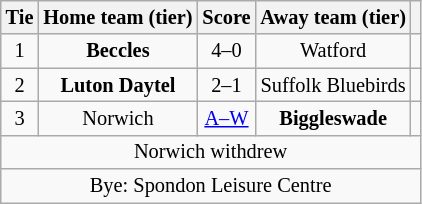<table class="wikitable" style="text-align:center; font-size:85%">
<tr>
<th>Tie</th>
<th>Home team (tier)</th>
<th>Score</th>
<th>Away team (tier)</th>
<th></th>
</tr>
<tr>
<td align="center">1</td>
<td><strong>Beccles</strong></td>
<td align="center">4–0</td>
<td>Watford</td>
<td></td>
</tr>
<tr>
<td align="center">2</td>
<td><strong>Luton Daytel</strong></td>
<td align="center">2–1</td>
<td>Suffolk Bluebirds</td>
<td></td>
</tr>
<tr>
<td align="center">3</td>
<td>Norwich</td>
<td align="center"><a href='#'>A–W</a></td>
<td><strong>Biggleswade</strong></td>
<td></td>
</tr>
<tr>
<td colspan="5" align="center">Norwich withdrew</td>
</tr>
<tr>
<td colspan="5">Bye: Spondon Leisure Centre</td>
</tr>
</table>
